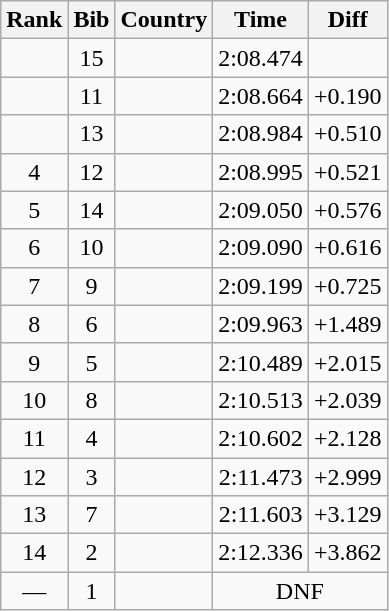<table class="wikitable sortable" style="text-align:center">
<tr>
<th>Rank</th>
<th>Bib</th>
<th>Country</th>
<th>Time</th>
<th>Diff</th>
</tr>
<tr>
<td></td>
<td>15</td>
<td align=left></td>
<td>2:08.474</td>
<td></td>
</tr>
<tr>
<td></td>
<td>11</td>
<td align=left></td>
<td>2:08.664</td>
<td>+0.190</td>
</tr>
<tr>
<td></td>
<td>13</td>
<td align=left></td>
<td>2:08.984</td>
<td>+0.510</td>
</tr>
<tr>
<td>4</td>
<td>12</td>
<td align=left></td>
<td>2:08.995</td>
<td>+0.521</td>
</tr>
<tr>
<td>5</td>
<td>14</td>
<td align=left></td>
<td>2:09.050</td>
<td>+0.576</td>
</tr>
<tr>
<td>6</td>
<td>10</td>
<td align=left></td>
<td>2:09.090</td>
<td>+0.616</td>
</tr>
<tr>
<td>7</td>
<td>9</td>
<td align=left></td>
<td>2:09.199</td>
<td>+0.725</td>
</tr>
<tr>
<td>8</td>
<td>6</td>
<td align=left></td>
<td>2:09.963</td>
<td>+1.489</td>
</tr>
<tr>
<td>9</td>
<td>5</td>
<td align=left></td>
<td>2:10.489</td>
<td>+2.015</td>
</tr>
<tr>
<td>10</td>
<td>8</td>
<td align=left></td>
<td>2:10.513</td>
<td>+2.039</td>
</tr>
<tr>
<td>11</td>
<td>4</td>
<td align=left></td>
<td>2:10.602</td>
<td>+2.128</td>
</tr>
<tr>
<td>12</td>
<td>3</td>
<td align=left></td>
<td>2:11.473</td>
<td>+2.999</td>
</tr>
<tr>
<td>13</td>
<td>7</td>
<td align=left></td>
<td>2:11.603</td>
<td>+3.129</td>
</tr>
<tr>
<td>14</td>
<td>2</td>
<td align=left></td>
<td>2:12.336</td>
<td>+3.862</td>
</tr>
<tr>
<td>—</td>
<td>1</td>
<td align=left></td>
<td colspan=2>DNF</td>
</tr>
</table>
